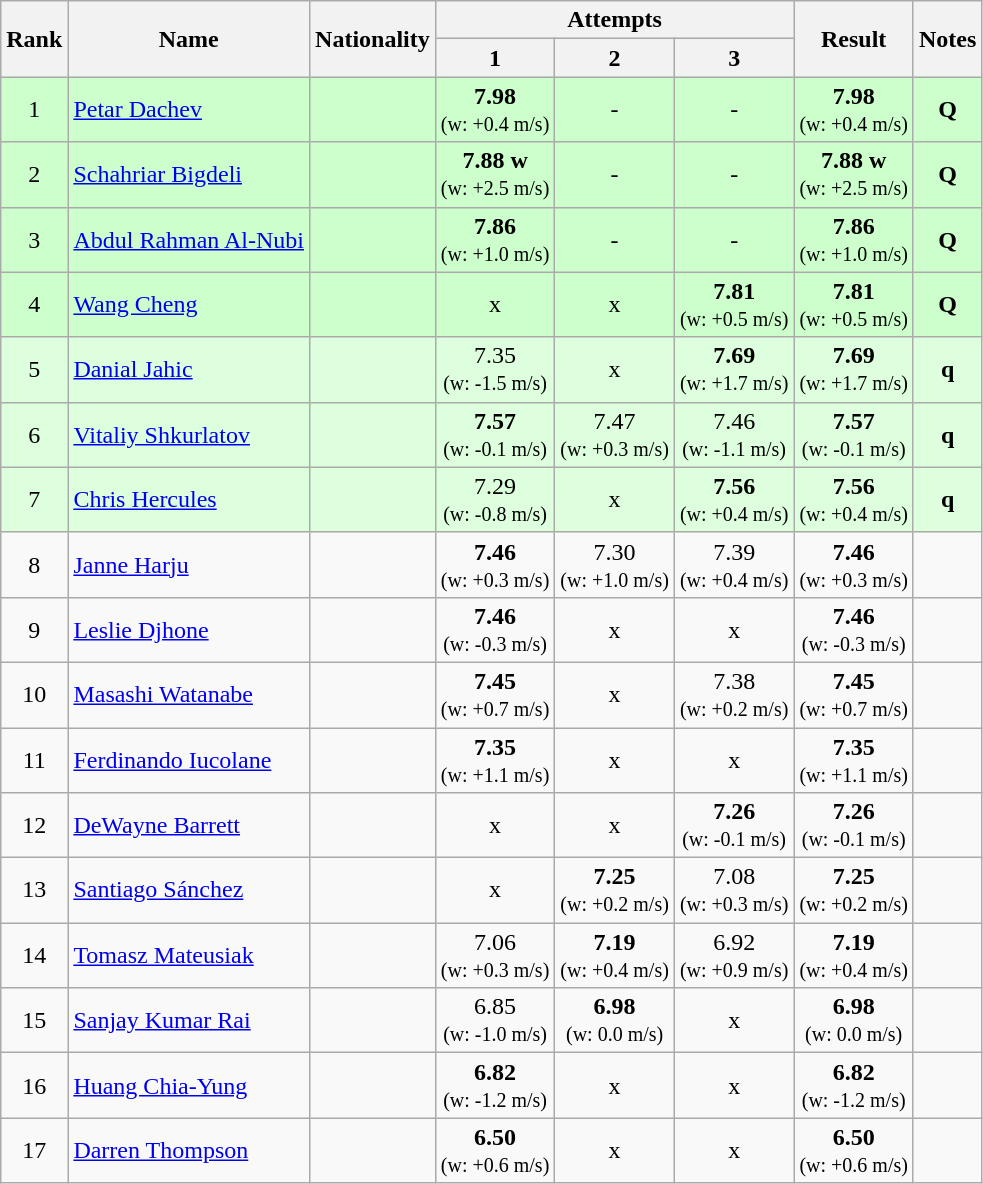<table class="wikitable sortable" style="text-align:center">
<tr>
<th rowspan=2>Rank</th>
<th rowspan=2>Name</th>
<th rowspan=2>Nationality</th>
<th colspan=3>Attempts</th>
<th rowspan=2>Result</th>
<th rowspan=2>Notes</th>
</tr>
<tr>
<th>1</th>
<th>2</th>
<th>3</th>
</tr>
<tr bgcolor=ccffcc>
<td>1</td>
<td align=left><a href='#'>Petar Dachev</a></td>
<td align=left></td>
<td><strong>7.98</strong><br><small>(w: +0.4 m/s)</small></td>
<td>-</td>
<td>-</td>
<td><strong>7.98</strong> <br><small>(w: +0.4 m/s)</small></td>
<td><strong>Q</strong></td>
</tr>
<tr bgcolor=ccffcc>
<td>2</td>
<td align=left><a href='#'>Schahriar Bigdeli</a></td>
<td align=left></td>
<td><strong>7.88</strong> <strong>w</strong> <br><small>(w: +2.5 m/s)</small></td>
<td>-</td>
<td>-</td>
<td><strong>7.88</strong>  <strong>w</strong> <br><small>(w: +2.5 m/s)</small></td>
<td><strong>Q</strong></td>
</tr>
<tr bgcolor=ccffcc>
<td>3</td>
<td align=left><a href='#'>Abdul Rahman Al-Nubi</a></td>
<td align=left></td>
<td><strong>7.86</strong><br><small>(w: +1.0 m/s)</small></td>
<td>-</td>
<td>-</td>
<td><strong>7.86</strong> <br><small>(w: +1.0 m/s)</small></td>
<td><strong>Q</strong></td>
</tr>
<tr bgcolor=ccffcc>
<td>4</td>
<td align=left><a href='#'>Wang Cheng</a></td>
<td align=left></td>
<td>x</td>
<td>x</td>
<td><strong>7.81</strong><br><small>(w: +0.5 m/s)</small></td>
<td><strong>7.81</strong> <br><small>(w: +0.5 m/s)</small></td>
<td><strong>Q</strong></td>
</tr>
<tr bgcolor=ddffdd>
<td>5</td>
<td align=left><a href='#'>Danial Jahic</a></td>
<td align=left></td>
<td>7.35<br><small>(w: -1.5 m/s)</small></td>
<td>x</td>
<td><strong>7.69</strong><br><small>(w: +1.7 m/s)</small></td>
<td><strong>7.69</strong> <br><small>(w: +1.7 m/s)</small></td>
<td><strong>q</strong></td>
</tr>
<tr bgcolor=ddffdd>
<td>6</td>
<td align=left><a href='#'>Vitaliy Shkurlatov</a></td>
<td align=left></td>
<td><strong>7.57</strong><br><small>(w: -0.1 m/s)</small></td>
<td>7.47<br><small>(w: +0.3 m/s)</small></td>
<td>7.46<br><small>(w: -1.1 m/s)</small></td>
<td><strong>7.57</strong> <br><small>(w: -0.1 m/s)</small></td>
<td><strong>q</strong></td>
</tr>
<tr bgcolor=ddffdd>
<td>7</td>
<td align=left><a href='#'>Chris Hercules</a></td>
<td align=left></td>
<td>7.29<br><small>(w: -0.8 m/s)</small></td>
<td>x</td>
<td><strong>7.56</strong><br><small>(w: +0.4 m/s)</small></td>
<td><strong>7.56</strong> <br><small>(w: +0.4 m/s)</small></td>
<td><strong>q</strong></td>
</tr>
<tr>
<td>8</td>
<td align=left><a href='#'>Janne Harju</a></td>
<td align=left></td>
<td><strong>7.46</strong><br><small>(w: +0.3 m/s)</small></td>
<td>7.30<br><small>(w: +1.0 m/s)</small></td>
<td>7.39<br><small>(w: +0.4 m/s)</small></td>
<td><strong>7.46</strong> <br><small>(w: +0.3 m/s)</small></td>
<td></td>
</tr>
<tr>
<td>9</td>
<td align=left><a href='#'>Leslie Djhone</a></td>
<td align=left></td>
<td><strong>7.46</strong><br><small>(w: -0.3 m/s)</small></td>
<td>x</td>
<td>x</td>
<td><strong>7.46</strong> <br><small>(w: -0.3 m/s)</small></td>
<td></td>
</tr>
<tr>
<td>10</td>
<td align=left><a href='#'>Masashi Watanabe</a></td>
<td align=left></td>
<td><strong>7.45</strong><br><small>(w: +0.7 m/s)</small></td>
<td>x</td>
<td>7.38<br><small>(w: +0.2 m/s)</small></td>
<td><strong>7.45</strong> <br><small>(w: +0.7 m/s)</small></td>
<td></td>
</tr>
<tr>
<td>11</td>
<td align=left><a href='#'>Ferdinando Iucolane</a></td>
<td align=left></td>
<td><strong>7.35</strong><br><small>(w: +1.1 m/s)</small></td>
<td>x</td>
<td>x</td>
<td><strong>7.35</strong> <br><small>(w: +1.1 m/s)</small></td>
<td></td>
</tr>
<tr>
<td>12</td>
<td align=left><a href='#'>DeWayne Barrett</a></td>
<td align=left></td>
<td>x</td>
<td>x</td>
<td><strong>7.26</strong><br><small>(w: -0.1 m/s)</small></td>
<td><strong>7.26</strong> <br><small>(w: -0.1 m/s)</small></td>
<td></td>
</tr>
<tr>
<td>13</td>
<td align=left><a href='#'>Santiago Sánchez</a></td>
<td align=left></td>
<td>x</td>
<td><strong>7.25</strong><br><small>(w: +0.2 m/s)</small></td>
<td>7.08<br><small>(w: +0.3 m/s)</small></td>
<td><strong>7.25</strong> <br><small>(w: +0.2 m/s)</small></td>
<td></td>
</tr>
<tr>
<td>14</td>
<td align=left><a href='#'>Tomasz Mateusiak</a></td>
<td align=left></td>
<td>7.06<br><small>(w: +0.3 m/s)</small></td>
<td><strong>7.19</strong><br><small>(w: +0.4 m/s)</small></td>
<td>6.92<br><small>(w: +0.9 m/s)</small></td>
<td><strong>7.19</strong> <br><small>(w: +0.4 m/s)</small></td>
<td></td>
</tr>
<tr>
<td>15</td>
<td align=left><a href='#'>Sanjay Kumar Rai</a></td>
<td align=left></td>
<td>6.85<br><small>(w: -1.0 m/s)</small></td>
<td><strong>6.98</strong><br><small>(w: 0.0 m/s)</small></td>
<td>x</td>
<td><strong>6.98</strong> <br><small>(w: 0.0 m/s)</small></td>
<td></td>
</tr>
<tr>
<td>16</td>
<td align=left><a href='#'>Huang Chia-Yung</a></td>
<td align=left></td>
<td><strong>6.82</strong><br><small>(w: -1.2 m/s)</small></td>
<td>x</td>
<td>x</td>
<td><strong>6.82</strong> <br><small>(w: -1.2 m/s)</small></td>
<td></td>
</tr>
<tr>
<td>17</td>
<td align=left><a href='#'>Darren Thompson</a></td>
<td align=left></td>
<td><strong>6.50</strong><br><small>(w: +0.6 m/s)</small></td>
<td>x</td>
<td>x</td>
<td><strong>6.50</strong> <br><small>(w: +0.6 m/s)</small></td>
<td></td>
</tr>
</table>
